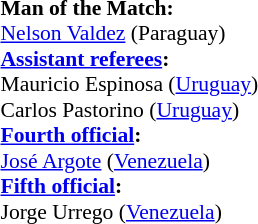<table style="width:50%; font-size:90%;">
<tr>
<td><br><strong>Man of the Match:</strong>
<br><a href='#'>Nelson Valdez</a> (Paraguay)<br><strong><a href='#'>Assistant referees</a>:</strong>
<br>Mauricio Espinosa (<a href='#'>Uruguay</a>)
<br>Carlos Pastorino (<a href='#'>Uruguay</a>)
<br><strong><a href='#'>Fourth official</a>:</strong>
<br><a href='#'>José Argote</a> (<a href='#'>Venezuela</a>)
<br><strong><a href='#'>Fifth official</a>:</strong>
<br>Jorge Urrego (<a href='#'>Venezuela</a>)</td>
</tr>
</table>
